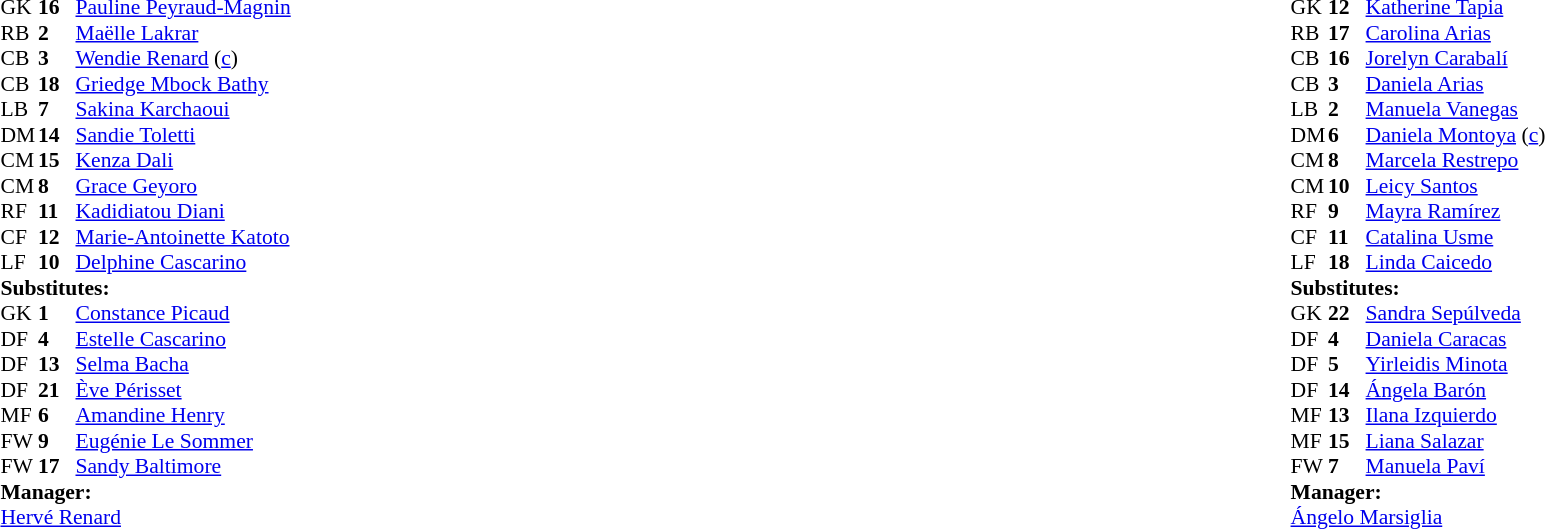<table width="100%">
<tr>
<td valign="top" width="40%"><br><table style="font-size:90%" cellspacing="0" cellpadding="0">
<tr>
<th width=25></th>
<th width=25></th>
</tr>
<tr>
<td>GK</td>
<td><strong>16</strong></td>
<td><a href='#'>Pauline Peyraud-Magnin</a></td>
</tr>
<tr>
<td>RB</td>
<td><strong>2</strong></td>
<td><a href='#'>Maëlle Lakrar</a></td>
</tr>
<tr>
<td>CB</td>
<td><strong>3</strong></td>
<td><a href='#'>Wendie Renard</a> (<a href='#'>c</a>)</td>
</tr>
<tr>
<td>CB</td>
<td><strong>18</strong></td>
<td><a href='#'>Griedge Mbock Bathy</a></td>
</tr>
<tr>
<td>LB</td>
<td><strong>7</strong></td>
<td><a href='#'>Sakina Karchaoui</a></td>
<td></td>
<td></td>
</tr>
<tr>
<td>DM</td>
<td><strong>14</strong></td>
<td><a href='#'>Sandie Toletti</a></td>
</tr>
<tr>
<td>CM</td>
<td><strong>15</strong></td>
<td><a href='#'>Kenza Dali</a></td>
</tr>
<tr>
<td>CM</td>
<td><strong>8</strong></td>
<td><a href='#'>Grace Geyoro</a></td>
</tr>
<tr>
<td>RF</td>
<td><strong>11</strong></td>
<td><a href='#'>Kadidiatou Diani</a></td>
<td></td>
<td></td>
</tr>
<tr>
<td>CF</td>
<td><strong>12</strong></td>
<td><a href='#'>Marie-Antoinette Katoto</a></td>
<td></td>
<td></td>
</tr>
<tr>
<td>LF</td>
<td><strong>10</strong></td>
<td><a href='#'>Delphine Cascarino</a></td>
<td></td>
<td></td>
</tr>
<tr>
<td colspan="3"><strong>Substitutes:</strong></td>
</tr>
<tr>
<td>GK</td>
<td><strong>1</strong></td>
<td><a href='#'>Constance Picaud</a></td>
</tr>
<tr>
<td>DF</td>
<td><strong>4</strong></td>
<td><a href='#'>Estelle Cascarino</a></td>
</tr>
<tr>
<td>DF</td>
<td><strong>13</strong></td>
<td><a href='#'>Selma Bacha</a></td>
<td></td>
<td></td>
</tr>
<tr>
<td>DF</td>
<td><strong>21</strong></td>
<td><a href='#'>Ève Périsset</a></td>
</tr>
<tr>
<td>MF</td>
<td><strong>6</strong></td>
<td><a href='#'>Amandine Henry</a></td>
<td></td>
<td></td>
</tr>
<tr>
<td>FW</td>
<td><strong>9</strong></td>
<td><a href='#'>Eugénie Le Sommer</a></td>
<td></td>
<td></td>
</tr>
<tr>
<td>FW</td>
<td><strong>17</strong></td>
<td><a href='#'>Sandy Baltimore</a></td>
<td></td>
<td></td>
</tr>
<tr>
<td colspan="3"><strong>Manager:</strong></td>
</tr>
<tr>
<td colspan="3"><a href='#'>Hervé Renard</a></td>
</tr>
</table>
</td>
<td valign="top"></td>
<td valign="top" width="50%"><br><table style="font-size:90%; margin:auto" cellspacing="0" cellpadding="0">
<tr>
<th width="25"></th>
<th width="25"></th>
</tr>
<tr>
<td>GK</td>
<td><strong>12</strong></td>
<td><a href='#'>Katherine Tapia</a></td>
</tr>
<tr>
<td>RB</td>
<td><strong>17</strong></td>
<td><a href='#'>Carolina Arias</a></td>
<td></td>
<td></td>
</tr>
<tr>
<td>CB</td>
<td><strong>16</strong></td>
<td><a href='#'>Jorelyn Carabalí</a></td>
</tr>
<tr>
<td>CB</td>
<td><strong>3</strong></td>
<td><a href='#'>Daniela Arias</a></td>
</tr>
<tr>
<td>LB</td>
<td><strong>2</strong></td>
<td><a href='#'>Manuela Vanegas</a></td>
</tr>
<tr>
<td>DM</td>
<td><strong>6</strong></td>
<td><a href='#'>Daniela Montoya</a> (<a href='#'>c</a>)</td>
<td></td>
<td></td>
</tr>
<tr>
<td>CM</td>
<td><strong>8</strong></td>
<td><a href='#'>Marcela Restrepo</a></td>
</tr>
<tr>
<td>CM</td>
<td><strong>10</strong></td>
<td><a href='#'>Leicy Santos</a></td>
</tr>
<tr>
<td>RF</td>
<td><strong>9</strong></td>
<td><a href='#'>Mayra Ramírez</a></td>
<td></td>
</tr>
<tr>
<td>CF</td>
<td><strong>11</strong></td>
<td><a href='#'>Catalina Usme</a></td>
</tr>
<tr>
<td>LF</td>
<td><strong>18</strong></td>
<td><a href='#'>Linda Caicedo</a></td>
</tr>
<tr>
<td colspan="3"><strong>Substitutes:</strong></td>
</tr>
<tr>
<td>GK</td>
<td><strong>22</strong></td>
<td><a href='#'>Sandra Sepúlveda</a></td>
</tr>
<tr>
<td>DF</td>
<td><strong>4</strong></td>
<td><a href='#'>Daniela Caracas</a></td>
</tr>
<tr>
<td>DF</td>
<td><strong>5</strong></td>
<td><a href='#'>Yirleidis Minota</a></td>
<td></td>
<td></td>
</tr>
<tr>
<td>DF</td>
<td><strong>14</strong></td>
<td><a href='#'>Ángela Barón</a></td>
</tr>
<tr>
<td>MF</td>
<td><strong>13</strong></td>
<td><a href='#'>Ilana Izquierdo</a></td>
</tr>
<tr>
<td>MF</td>
<td><strong>15</strong></td>
<td><a href='#'>Liana Salazar</a></td>
</tr>
<tr>
<td>FW</td>
<td><strong>7</strong></td>
<td><a href='#'>Manuela Paví</a></td>
<td></td>
<td></td>
</tr>
<tr>
<td colspan="3"><strong>Manager:</strong></td>
</tr>
<tr>
<td colspan="3"><a href='#'>Ángelo Marsiglia</a></td>
</tr>
</table>
</td>
</tr>
</table>
